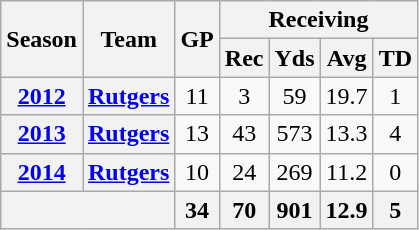<table class="wikitable" style="text-align: center;">
<tr>
<th rowspan="2">Season</th>
<th rowspan="2">Team</th>
<th rowspan="2">GP</th>
<th colspan="4">Receiving</th>
</tr>
<tr>
<th>Rec</th>
<th>Yds</th>
<th>Avg</th>
<th>TD</th>
</tr>
<tr>
<th><a href='#'>2012</a></th>
<th><a href='#'>Rutgers</a></th>
<td>11</td>
<td>3</td>
<td>59</td>
<td>19.7</td>
<td>1</td>
</tr>
<tr>
<th><a href='#'>2013</a></th>
<th><a href='#'>Rutgers</a></th>
<td>13</td>
<td>43</td>
<td>573</td>
<td>13.3</td>
<td>4</td>
</tr>
<tr>
<th><a href='#'>2014</a></th>
<th><a href='#'>Rutgers</a></th>
<td>10</td>
<td>24</td>
<td>269</td>
<td>11.2</td>
<td>0</td>
</tr>
<tr>
<th colspan="2"></th>
<th>34</th>
<th>70</th>
<th>901</th>
<th>12.9</th>
<th>5</th>
</tr>
</table>
